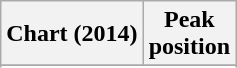<table class="wikitable sortable plainrowheaders">
<tr>
<th>Chart (2014)</th>
<th>Peak<br>position</th>
</tr>
<tr>
</tr>
<tr>
</tr>
</table>
